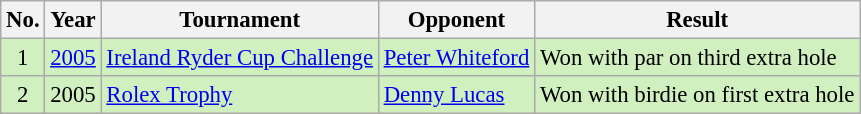<table class="wikitable" style="font-size:95%;">
<tr>
<th>No.</th>
<th>Year</th>
<th>Tournament</th>
<th>Opponent</th>
<th>Result</th>
</tr>
<tr style="background:#D0F0C0;">
<td align=center>1</td>
<td><a href='#'>2005</a></td>
<td><a href='#'>Ireland Ryder Cup Challenge</a></td>
<td> <a href='#'>Peter Whiteford</a></td>
<td>Won with par on third extra hole</td>
</tr>
<tr style="background:#D0F0C0;">
<td align=center>2</td>
<td>2005</td>
<td><a href='#'>Rolex Trophy</a></td>
<td> <a href='#'>Denny Lucas</a></td>
<td>Won with birdie on first extra hole</td>
</tr>
</table>
